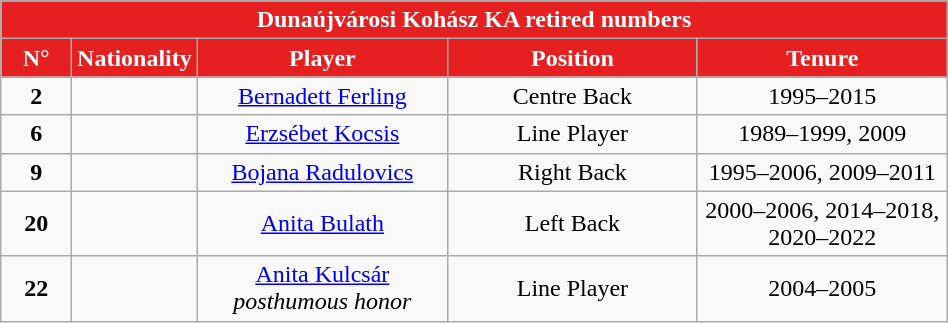<table class="wikitable" style="font-size:100%; text-align:center; width:50%">
<tr>
<th colspan=5 style="background-color:#E62020;color:white;text-align:center;"> Dunaújvárosi Kohász KA retired numbers</th>
</tr>
<tr>
<th style="width:40px; background:#E62020; color:white;">N°</th>
<th style="width:40px; background:#E62020; color:white;">Nationality</th>
<th style="width:160px; background:#E62020; color:white;">Player</th>
<th style="width:160px; background:#E62020; color:white;">Position</th>
<th style="width:160px; background:#E62020; color:white;">Tenure</th>
</tr>
<tr>
<td><strong>2</strong></td>
<td></td>
<td><a href='#'>Bernadett Ferling</a></td>
<td>Centre Back</td>
<td>1995–2015</td>
</tr>
<tr>
<td><strong>6</strong></td>
<td></td>
<td><a href='#'>Erzsébet Kocsis</a></td>
<td>Line Player</td>
<td>1989–1999, 2009</td>
</tr>
<tr>
<td><strong>9</strong></td>
<td></td>
<td><a href='#'>Bojana Radulovics</a></td>
<td>Right Back</td>
<td>1995–2006, 2009–2011</td>
</tr>
<tr>
<td><strong>20</strong></td>
<td></td>
<td><a href='#'>Anita Bulath</a></td>
<td>Left Back</td>
<td>2000–2006, 2014–2018, 2020–2022</td>
</tr>
<tr>
<td><strong>22</strong></td>
<td></td>
<td><a href='#'>Anita Kulcsár</a> <em>posthumous honor</em></td>
<td>Line Player</td>
<td>2004–2005</td>
</tr>
</table>
